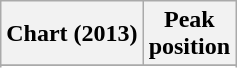<table class="wikitable sortable plainrowheaders" style="text-align:center">
<tr>
<th scope="col">Chart (2013)</th>
<th scope="col">Peak<br> position</th>
</tr>
<tr>
</tr>
<tr>
</tr>
<tr>
</tr>
<tr>
</tr>
<tr>
</tr>
<tr>
</tr>
<tr>
</tr>
</table>
